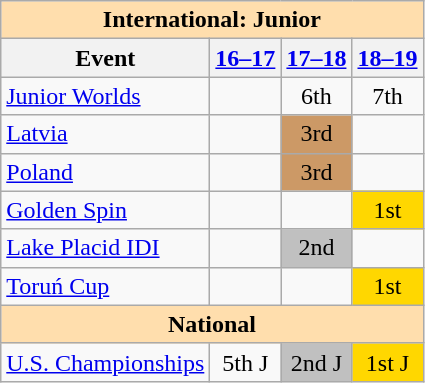<table class="wikitable" style="text-align:center">
<tr>
<th colspan="4" style="background-color: #ffdead; " align="center">International: Junior</th>
</tr>
<tr>
<th>Event</th>
<th><a href='#'>16–17</a></th>
<th><a href='#'>17–18</a></th>
<th><a href='#'>18–19</a></th>
</tr>
<tr>
<td align=left><a href='#'>Junior Worlds</a></td>
<td></td>
<td>6th</td>
<td>7th</td>
</tr>
<tr>
<td align=left> <a href='#'>Latvia</a></td>
<td></td>
<td bgcolor=cc9966>3rd</td>
<td></td>
</tr>
<tr>
<td align=left> <a href='#'>Poland</a></td>
<td></td>
<td bgcolor=cc9966>3rd</td>
<td></td>
</tr>
<tr>
<td align=left><a href='#'>Golden Spin</a></td>
<td></td>
<td></td>
<td bgcolor=gold>1st</td>
</tr>
<tr>
<td align=left><a href='#'>Lake Placid IDI</a></td>
<td></td>
<td bgcolor=silver>2nd</td>
<td></td>
</tr>
<tr>
<td align=left><a href='#'>Toruń Cup</a></td>
<td></td>
<td></td>
<td bgcolor=gold>1st</td>
</tr>
<tr>
<th colspan="4" style="background-color: #ffdead; " align="center">National</th>
</tr>
<tr>
<td align="left"><a href='#'>U.S. Championships</a></td>
<td>5th J</td>
<td bgcolor="silver">2nd J</td>
<td bgcolor="gold">1st J</td>
</tr>
</table>
